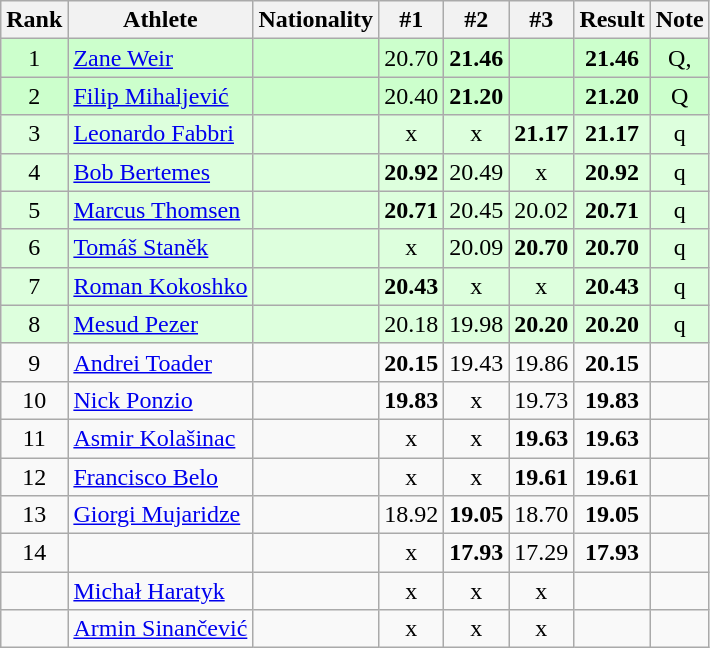<table class="wikitable sortable" style="text-align:center">
<tr>
<th>Rank</th>
<th>Athlete</th>
<th>Nationality</th>
<th>#1</th>
<th>#2</th>
<th>#3</th>
<th>Result</th>
<th>Note</th>
</tr>
<tr bgcolor=ccffcc>
<td>1</td>
<td align="left"><a href='#'>Zane Weir</a></td>
<td align="left"></td>
<td>20.70</td>
<td><strong>21.46</strong></td>
<td></td>
<td><strong>21.46</strong></td>
<td>Q, </td>
</tr>
<tr bgcolor=ccffcc>
<td>2</td>
<td align="left"><a href='#'>Filip Mihaljević</a></td>
<td align="left"></td>
<td>20.40</td>
<td><strong>21.20</strong></td>
<td></td>
<td><strong>21.20</strong></td>
<td>Q</td>
</tr>
<tr bgcolor=ddffdd>
<td>3</td>
<td align="left"><a href='#'>Leonardo Fabbri</a></td>
<td align="left"></td>
<td>x</td>
<td>x</td>
<td><strong>21.17</strong></td>
<td><strong>21.17</strong></td>
<td>q</td>
</tr>
<tr bgcolor=ddffdd>
<td>4</td>
<td align="left"><a href='#'>Bob Bertemes</a></td>
<td align=left></td>
<td><strong>20.92</strong></td>
<td>20.49</td>
<td>x</td>
<td><strong>20.92</strong></td>
<td>q</td>
</tr>
<tr bgcolor=ddffdd>
<td>5</td>
<td align="left"><a href='#'>Marcus Thomsen</a></td>
<td align="left"></td>
<td><strong>20.71</strong></td>
<td>20.45</td>
<td>20.02</td>
<td><strong>20.71</strong></td>
<td>q</td>
</tr>
<tr bgcolor=ddffdd>
<td>6</td>
<td align="left"><a href='#'>Tomáš Staněk</a></td>
<td align="left"></td>
<td>x</td>
<td>20.09</td>
<td><strong>20.70</strong></td>
<td><strong>20.70</strong></td>
<td>q</td>
</tr>
<tr bgcolor=ddffdd>
<td>7</td>
<td align="left"><a href='#'>Roman Kokoshko</a></td>
<td align="left"></td>
<td><strong>20.43</strong></td>
<td>x</td>
<td>x</td>
<td><strong>20.43</strong></td>
<td>q</td>
</tr>
<tr bgcolor=ddffdd>
<td>8</td>
<td align="left"><a href='#'>Mesud Pezer</a></td>
<td align="left"></td>
<td>20.18</td>
<td>19.98</td>
<td><strong>20.20</strong></td>
<td><strong>20.20</strong></td>
<td>q</td>
</tr>
<tr>
<td>9</td>
<td align="left"><a href='#'>Andrei Toader</a></td>
<td align="left"></td>
<td><strong>20.15</strong></td>
<td>19.43</td>
<td>19.86</td>
<td><strong>20.15</strong></td>
<td></td>
</tr>
<tr>
<td>10</td>
<td align="left"><a href='#'>Nick Ponzio</a></td>
<td align="left"></td>
<td><strong>19.83</strong></td>
<td>x</td>
<td>19.73</td>
<td><strong>19.83</strong></td>
<td></td>
</tr>
<tr>
<td>11</td>
<td align="left"><a href='#'>Asmir Kolašinac</a></td>
<td align="left"></td>
<td>x</td>
<td>x</td>
<td><strong>19.63</strong></td>
<td><strong>19.63</strong></td>
<td></td>
</tr>
<tr>
<td>12</td>
<td align="left"><a href='#'>Francisco Belo</a></td>
<td align="left"></td>
<td>x</td>
<td>x</td>
<td><strong>19.61</strong></td>
<td><strong>19.61</strong></td>
<td></td>
</tr>
<tr>
<td>13</td>
<td align="left"><a href='#'>Giorgi Mujaridze</a></td>
<td align="left"></td>
<td>18.92</td>
<td><strong>19.05</strong></td>
<td>18.70</td>
<td><strong>19.05</strong></td>
<td></td>
</tr>
<tr>
<td>14</td>
<td align="left"></td>
<td align="left"></td>
<td>x</td>
<td><strong>17.93</strong></td>
<td>17.29</td>
<td><strong>17.93</strong></td>
<td></td>
</tr>
<tr>
<td></td>
<td align=left><a href='#'>Michał Haratyk</a></td>
<td align=left></td>
<td>x</td>
<td>x</td>
<td>x</td>
<td><strong></strong></td>
<td></td>
</tr>
<tr>
<td></td>
<td align="left"><a href='#'>Armin Sinančević</a></td>
<td align="left"></td>
<td>x</td>
<td>x</td>
<td>x</td>
<td><strong></strong></td>
<td></td>
</tr>
</table>
